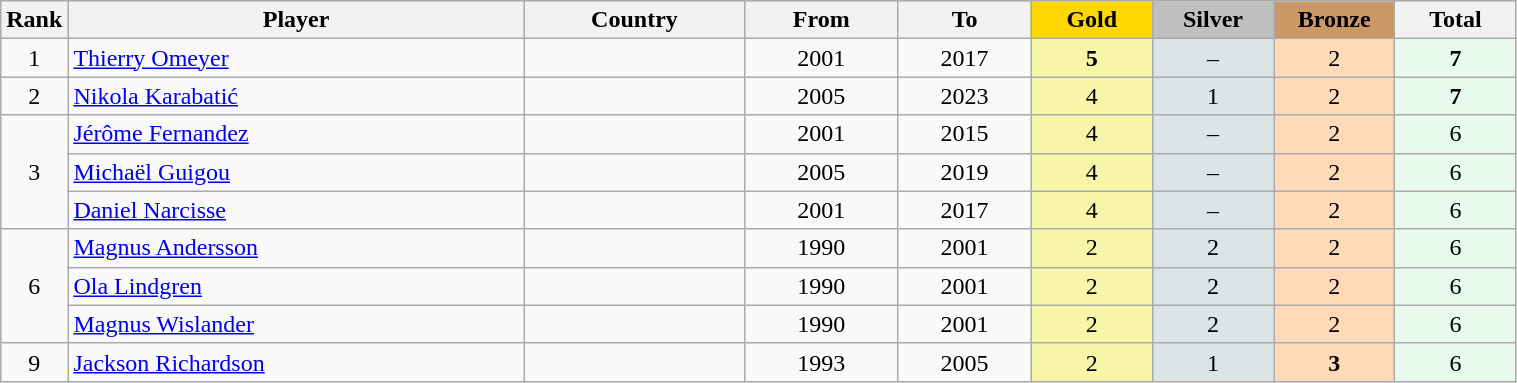<table class="wikitable plainrowheaders" width=80% style="text-align:center;">
<tr style="background-color:#EDEDED;">
<th class="hintergrundfarbe5" style="width:1em">Rank</th>
<th class="hintergrundfarbe5">Player</th>
<th class="hintergrundfarbe5">Country</th>
<th class="hintergrundfarbe5">From</th>
<th class="hintergrundfarbe5">To</th>
<th style="background:    gold; width:8%">Gold</th>
<th style="background:  silver; width:8%">Silver</th>
<th style="background: #CC9966; width:8%">Bronze</th>
<th class="hintergrundfarbe5" style="width:8%">Total</th>
</tr>
<tr>
<td>1</td>
<td align="left"><a href='#'>Thierry Omeyer</a></td>
<td align="left"></td>
<td>2001</td>
<td>2017</td>
<td bgcolor="#F7F6A8"><strong>5</strong></td>
<td bgcolor="#DCE5E5">–</td>
<td bgcolor="#FFDAB9">2</td>
<td bgcolor="#E7FAEC"><strong>7</strong></td>
</tr>
<tr align="center">
<td>2</td>
<td align="left"><a href='#'>Nikola Karabatić</a></td>
<td align="left"></td>
<td>2005</td>
<td>2023</td>
<td bgcolor="#F7F6A8">4</td>
<td bgcolor="#DCE5E5">1</td>
<td bgcolor="#FFDAB9">2</td>
<td bgcolor="#E7FAEC"><strong>7</strong></td>
</tr>
<tr align="center">
<td rowspan="3">3</td>
<td align="left"><a href='#'>Jérôme Fernandez</a></td>
<td align="left"></td>
<td>2001</td>
<td>2015</td>
<td bgcolor="#F7F6A8">4</td>
<td bgcolor="#DCE5E5">–</td>
<td bgcolor="#FFDAB9">2</td>
<td bgcolor="#E7FAEC">6</td>
</tr>
<tr align="center">
<td align="left"><a href='#'>Michaël Guigou</a></td>
<td align="left"></td>
<td>2005</td>
<td>2019</td>
<td bgcolor="#F7F6A8">4</td>
<td bgcolor="#DCE5E5">–</td>
<td bgcolor="#FFDAB9">2</td>
<td bgcolor="#E7FAEC">6</td>
</tr>
<tr align="center">
<td align="left"><a href='#'>Daniel Narcisse</a></td>
<td align="left"></td>
<td>2001</td>
<td>2017</td>
<td bgcolor="#F7F6A8">4</td>
<td bgcolor="#DCE5E5">–</td>
<td bgcolor="#FFDAB9">2</td>
<td bgcolor="#E7FAEC">6</td>
</tr>
<tr align="center">
<td rowspan="3">6</td>
<td align="left"><a href='#'>Magnus Andersson</a></td>
<td align="left"></td>
<td>1990</td>
<td>2001</td>
<td bgcolor="#F7F6A8">2</td>
<td bgcolor="#DCE5E5">2</td>
<td bgcolor="#FFDAB9">2</td>
<td bgcolor="#E7FAEC">6</td>
</tr>
<tr align="center">
<td align="left"><a href='#'>Ola Lindgren</a></td>
<td align="left"></td>
<td>1990</td>
<td>2001</td>
<td bgcolor="#F7F6A8">2</td>
<td bgcolor="#DCE5E5">2</td>
<td bgcolor="#FFDAB9">2</td>
<td bgcolor="#E7FAEC">6</td>
</tr>
<tr align="center">
<td align="left"><a href='#'>Magnus Wislander</a></td>
<td align="left"></td>
<td>1990</td>
<td>2001</td>
<td bgcolor="#F7F6A8">2</td>
<td bgcolor="#DCE5E5">2</td>
<td bgcolor="#FFDAB9">2</td>
<td bgcolor="#E7FAEC">6</td>
</tr>
<tr align="center">
<td>9</td>
<td align="left"><a href='#'>Jackson Richardson</a></td>
<td align="left"></td>
<td>1993</td>
<td>2005</td>
<td bgcolor="#F7F6A8">2</td>
<td bgcolor="#DCE5E5">1</td>
<td bgcolor="#FFDAB9"><strong>3</strong></td>
<td bgcolor="#E7FAEC">6</td>
</tr>
</table>
